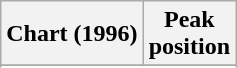<table class="wikitable sortable plainrowheaders">
<tr>
<th>Chart (1996)</th>
<th>Peak <br> position</th>
</tr>
<tr>
</tr>
<tr>
</tr>
<tr>
</tr>
<tr>
</tr>
<tr>
</tr>
<tr>
</tr>
<tr>
</tr>
<tr>
</tr>
<tr>
</tr>
</table>
